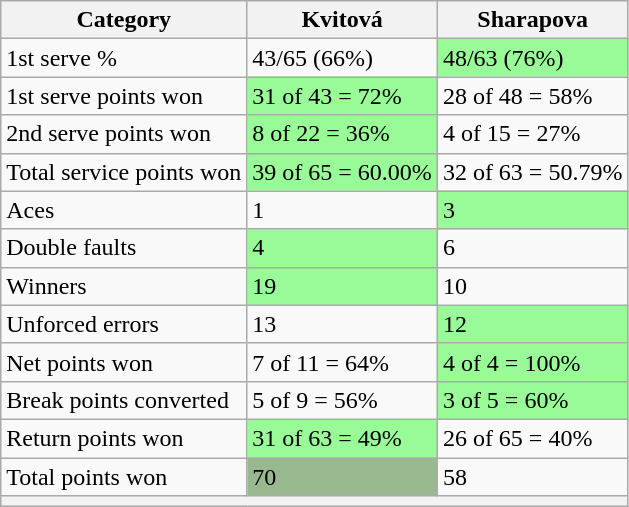<table class="wikitable">
<tr>
<th>Category</th>
<th> Kvitová</th>
<th> Sharapova</th>
</tr>
<tr>
<td>1st serve %</td>
<td>43/65 (66%)</td>
<td bgcolor=98FB98>48/63 (76%)</td>
</tr>
<tr>
<td>1st serve points won</td>
<td bgcolor=98FB98>31 of 43 = 72%</td>
<td>28 of 48 = 58%</td>
</tr>
<tr>
<td>2nd serve points won</td>
<td bgcolor=98FB98>8 of 22 = 36%</td>
<td>4 of 15 = 27%</td>
</tr>
<tr>
<td>Total service points won</td>
<td bgcolor=98FB98>39 of 65 = 60.00%</td>
<td>32 of 63 = 50.79%</td>
</tr>
<tr>
<td>Aces</td>
<td>1</td>
<td bgcolor=98FB98>3</td>
</tr>
<tr>
<td>Double faults</td>
<td bgcolor=98FB98>4</td>
<td>6</td>
</tr>
<tr>
<td>Winners</td>
<td bgcolor=98FB98>19</td>
<td>10</td>
</tr>
<tr>
<td>Unforced errors</td>
<td>13</td>
<td bgcolor=98FB98>12</td>
</tr>
<tr>
<td>Net points won</td>
<td>7 of 11 = 64%</td>
<td bgcolor=98FB98>4 of 4 = 100%</td>
</tr>
<tr>
<td>Break points converted</td>
<td>5 of 9 = 56%</td>
<td bgcolor=98FB98>3 of 5 = 60%</td>
</tr>
<tr>
<td>Return points won</td>
<td bgcolor=98FB98>31 of 63 = 49%</td>
<td>26 of 65 = 40%</td>
</tr>
<tr>
<td>Total points won</td>
<td bgcolor=98FB989>70</td>
<td>58</td>
</tr>
<tr>
<th colspan=3></th>
</tr>
</table>
